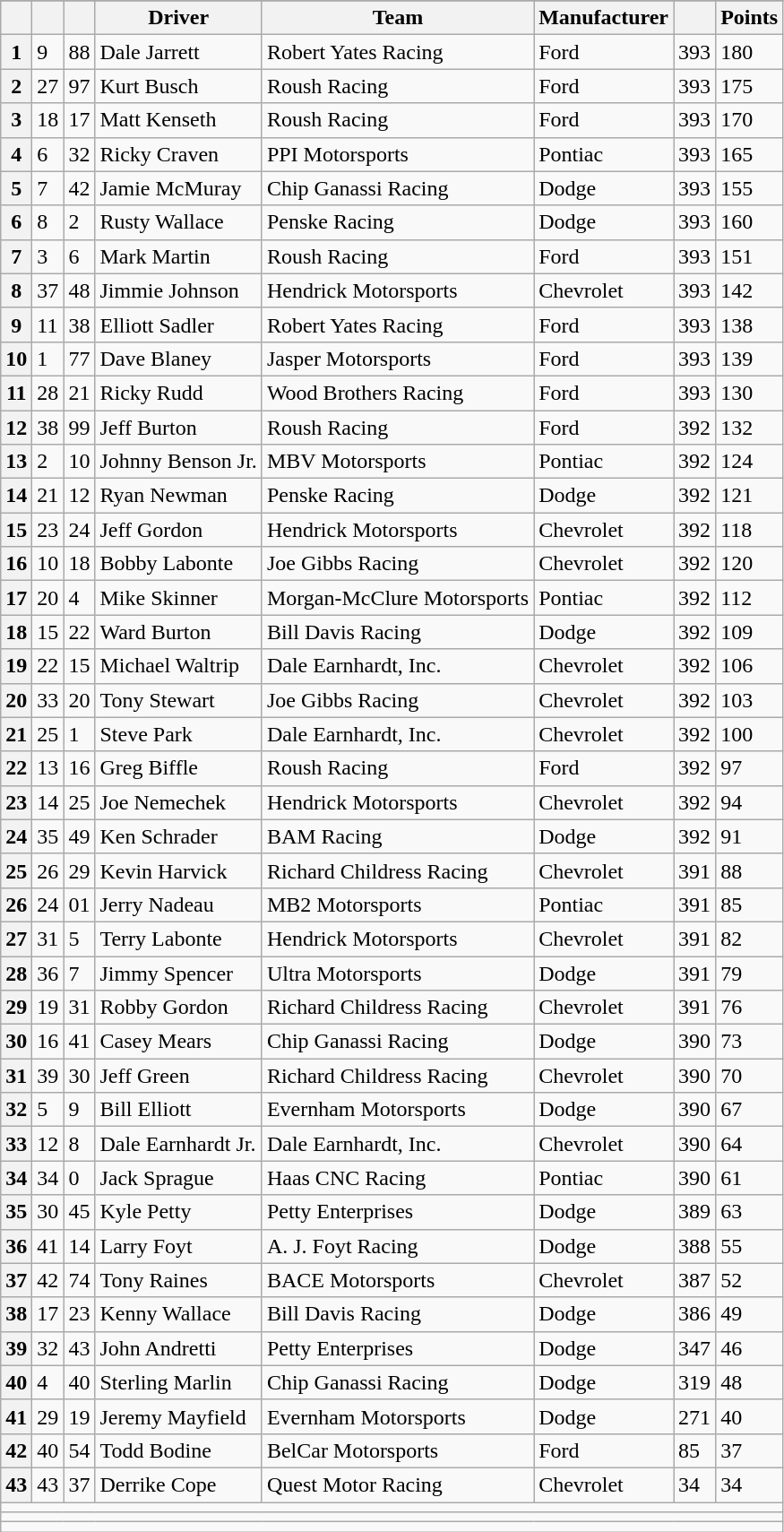<table class="wikitable" border="1">
<tr>
</tr>
<tr>
<th scope="col"></th>
<th scope="col"></th>
<th scope="col"></th>
<th scope="col">Driver</th>
<th scope="col">Team</th>
<th scope="col">Manufacturer</th>
<th scope="col"></th>
<th scope="col">Points</th>
</tr>
<tr>
<th scope="row">1</th>
<td>9</td>
<td>88</td>
<td>Dale Jarrett</td>
<td>Robert Yates Racing</td>
<td>Ford</td>
<td>393</td>
<td>180</td>
</tr>
<tr>
<th scope="row">2</th>
<td>27</td>
<td>97</td>
<td>Kurt Busch</td>
<td>Roush Racing</td>
<td>Ford</td>
<td>393</td>
<td>175</td>
</tr>
<tr>
<th scope="row">3</th>
<td>18</td>
<td>17</td>
<td>Matt Kenseth</td>
<td>Roush Racing</td>
<td>Ford</td>
<td>393</td>
<td>170</td>
</tr>
<tr>
<th scope="row">4</th>
<td>6</td>
<td>32</td>
<td>Ricky Craven</td>
<td>PPI Motorsports</td>
<td>Pontiac</td>
<td>393</td>
<td>165</td>
</tr>
<tr>
<th scope="row">5</th>
<td>7</td>
<td>42</td>
<td>Jamie McMuray</td>
<td>Chip Ganassi Racing</td>
<td>Dodge</td>
<td>393</td>
<td>155</td>
</tr>
<tr>
<th scope="row">6</th>
<td>8</td>
<td>2</td>
<td>Rusty Wallace</td>
<td>Penske Racing</td>
<td>Dodge</td>
<td>393</td>
<td>160</td>
</tr>
<tr>
<th scope="row">7</th>
<td>3</td>
<td>6</td>
<td>Mark Martin</td>
<td>Roush Racing</td>
<td>Ford</td>
<td>393</td>
<td>151</td>
</tr>
<tr>
<th scope="row">8</th>
<td>37</td>
<td>48</td>
<td>Jimmie Johnson</td>
<td>Hendrick Motorsports</td>
<td>Chevrolet</td>
<td>393</td>
<td>142</td>
</tr>
<tr>
<th scope="row">9</th>
<td>11</td>
<td>38</td>
<td>Elliott Sadler</td>
<td>Robert Yates Racing</td>
<td>Ford</td>
<td>393</td>
<td>138</td>
</tr>
<tr>
<th scope="row">10</th>
<td>1</td>
<td>77</td>
<td>Dave Blaney</td>
<td>Jasper Motorsports</td>
<td>Ford</td>
<td>393</td>
<td>139</td>
</tr>
<tr>
<th scope="row">11</th>
<td>28</td>
<td>21</td>
<td>Ricky Rudd</td>
<td>Wood Brothers Racing</td>
<td>Ford</td>
<td>393</td>
<td>130</td>
</tr>
<tr>
<th scope="row">12</th>
<td>38</td>
<td>99</td>
<td>Jeff Burton</td>
<td>Roush Racing</td>
<td>Ford</td>
<td>392</td>
<td>132</td>
</tr>
<tr>
<th scope="row">13</th>
<td>2</td>
<td>10</td>
<td>Johnny Benson Jr.</td>
<td>MBV Motorsports</td>
<td>Pontiac</td>
<td>392</td>
<td>124</td>
</tr>
<tr>
<th scope="row">14</th>
<td>21</td>
<td>12</td>
<td>Ryan Newman</td>
<td>Penske Racing</td>
<td>Dodge</td>
<td>392</td>
<td>121</td>
</tr>
<tr>
<th scope="row">15</th>
<td>23</td>
<td>24</td>
<td>Jeff Gordon</td>
<td>Hendrick Motorsports</td>
<td>Chevrolet</td>
<td>392</td>
<td>118</td>
</tr>
<tr>
<th scope="row">16</th>
<td>10</td>
<td>18</td>
<td>Bobby Labonte</td>
<td>Joe Gibbs Racing</td>
<td>Chevrolet</td>
<td>392</td>
<td>120</td>
</tr>
<tr>
<th scope="row">17</th>
<td>20</td>
<td>4</td>
<td>Mike Skinner</td>
<td>Morgan-McClure Motorsports</td>
<td>Pontiac</td>
<td>392</td>
<td>112</td>
</tr>
<tr>
<th scope="row">18</th>
<td>15</td>
<td>22</td>
<td>Ward Burton</td>
<td>Bill Davis Racing</td>
<td>Dodge</td>
<td>392</td>
<td>109</td>
</tr>
<tr>
<th scope="row">19</th>
<td>22</td>
<td>15</td>
<td>Michael Waltrip</td>
<td>Dale Earnhardt, Inc.</td>
<td>Chevrolet</td>
<td>392</td>
<td>106</td>
</tr>
<tr>
<th scope="row">20</th>
<td>33</td>
<td>20</td>
<td>Tony Stewart</td>
<td>Joe Gibbs Racing</td>
<td>Chevrolet</td>
<td>392</td>
<td>103</td>
</tr>
<tr>
<th scope="row">21</th>
<td>25</td>
<td>1</td>
<td>Steve Park</td>
<td>Dale Earnhardt, Inc.</td>
<td>Chevrolet</td>
<td>392</td>
<td>100</td>
</tr>
<tr>
<th scope="row">22</th>
<td>13</td>
<td>16</td>
<td>Greg Biffle</td>
<td>Roush Racing</td>
<td>Ford</td>
<td>392</td>
<td>97</td>
</tr>
<tr>
<th scope="row">23</th>
<td>14</td>
<td>25</td>
<td>Joe Nemechek</td>
<td>Hendrick Motorsports</td>
<td>Chevrolet</td>
<td>392</td>
<td>94</td>
</tr>
<tr>
<th scope="row">24</th>
<td>35</td>
<td>49</td>
<td>Ken Schrader</td>
<td>BAM Racing</td>
<td>Dodge</td>
<td>392</td>
<td>91</td>
</tr>
<tr>
<th scope="row">25</th>
<td>26</td>
<td>29</td>
<td>Kevin Harvick</td>
<td>Richard Childress Racing</td>
<td>Chevrolet</td>
<td>391</td>
<td>88</td>
</tr>
<tr>
<th scope="row">26</th>
<td>24</td>
<td>01</td>
<td>Jerry Nadeau</td>
<td>MB2 Motorsports</td>
<td>Pontiac</td>
<td>391</td>
<td>85</td>
</tr>
<tr>
<th scope="row">27</th>
<td>31</td>
<td>5</td>
<td>Terry Labonte</td>
<td>Hendrick Motorsports</td>
<td>Chevrolet</td>
<td>391</td>
<td>82</td>
</tr>
<tr>
<th scope="row">28</th>
<td>36</td>
<td>7</td>
<td>Jimmy Spencer</td>
<td>Ultra Motorsports</td>
<td>Dodge</td>
<td>391</td>
<td>79</td>
</tr>
<tr>
<th scope="row">29</th>
<td>19</td>
<td>31</td>
<td>Robby Gordon</td>
<td>Richard Childress Racing</td>
<td>Chevrolet</td>
<td>391</td>
<td>76</td>
</tr>
<tr>
<th scope="row">30</th>
<td>16</td>
<td>41</td>
<td>Casey Mears</td>
<td>Chip Ganassi Racing</td>
<td>Dodge</td>
<td>390</td>
<td>73</td>
</tr>
<tr>
<th scope="row">31</th>
<td>39</td>
<td>30</td>
<td>Jeff Green</td>
<td>Richard Childress Racing</td>
<td>Chevrolet</td>
<td>390</td>
<td>70</td>
</tr>
<tr>
<th scope="row">32</th>
<td>5</td>
<td>9</td>
<td>Bill Elliott</td>
<td>Evernham Motorsports</td>
<td>Dodge</td>
<td>390</td>
<td>67</td>
</tr>
<tr>
<th scope="row">33</th>
<td>12</td>
<td>8</td>
<td>Dale Earnhardt Jr.</td>
<td>Dale Earnhardt, Inc.</td>
<td>Chevrolet</td>
<td>390</td>
<td>64</td>
</tr>
<tr>
<th scope="row">34</th>
<td>34</td>
<td>0</td>
<td>Jack Sprague</td>
<td>Haas CNC Racing</td>
<td>Pontiac</td>
<td>390</td>
<td>61</td>
</tr>
<tr>
<th scope="row">35</th>
<td>30</td>
<td>45</td>
<td>Kyle Petty</td>
<td>Petty Enterprises</td>
<td>Dodge</td>
<td>389</td>
<td>63</td>
</tr>
<tr>
<th scope="row">36</th>
<td>41</td>
<td>14</td>
<td>Larry Foyt</td>
<td>A. J. Foyt Racing</td>
<td>Dodge</td>
<td>388</td>
<td>55</td>
</tr>
<tr>
<th scope="row">37</th>
<td>42</td>
<td>74</td>
<td>Tony Raines</td>
<td>BACE Motorsports</td>
<td>Chevrolet</td>
<td>387</td>
<td>52</td>
</tr>
<tr>
<th scope="row">38</th>
<td>17</td>
<td>23</td>
<td>Kenny Wallace</td>
<td>Bill Davis Racing</td>
<td>Dodge</td>
<td>386</td>
<td>49</td>
</tr>
<tr>
<th scope="row">39</th>
<td>32</td>
<td>43</td>
<td>John Andretti</td>
<td>Petty Enterprises</td>
<td>Dodge</td>
<td>347</td>
<td>46</td>
</tr>
<tr>
<th scope="row">40</th>
<td>4</td>
<td>40</td>
<td>Sterling Marlin</td>
<td>Chip Ganassi Racing</td>
<td>Dodge</td>
<td>319</td>
<td>48</td>
</tr>
<tr>
<th scope="row">41</th>
<td>29</td>
<td>19</td>
<td>Jeremy Mayfield</td>
<td>Evernham Motorsports</td>
<td>Dodge</td>
<td>271</td>
<td>40</td>
</tr>
<tr>
<th scope="row">42</th>
<td>40</td>
<td>54</td>
<td>Todd Bodine</td>
<td>BelCar Motorsports</td>
<td>Ford</td>
<td>85</td>
<td>37</td>
</tr>
<tr>
<th scope="row">43</th>
<td>43</td>
<td>37</td>
<td>Derrike Cope</td>
<td>Quest Motor Racing</td>
<td>Chevrolet</td>
<td>34</td>
<td>34</td>
</tr>
<tr class="sortbottom">
<td colspan="9"></td>
</tr>
<tr class="sortbottom">
<td colspan="9"></td>
</tr>
<tr class="sortbottom">
<td colspan="9"></td>
</tr>
</table>
